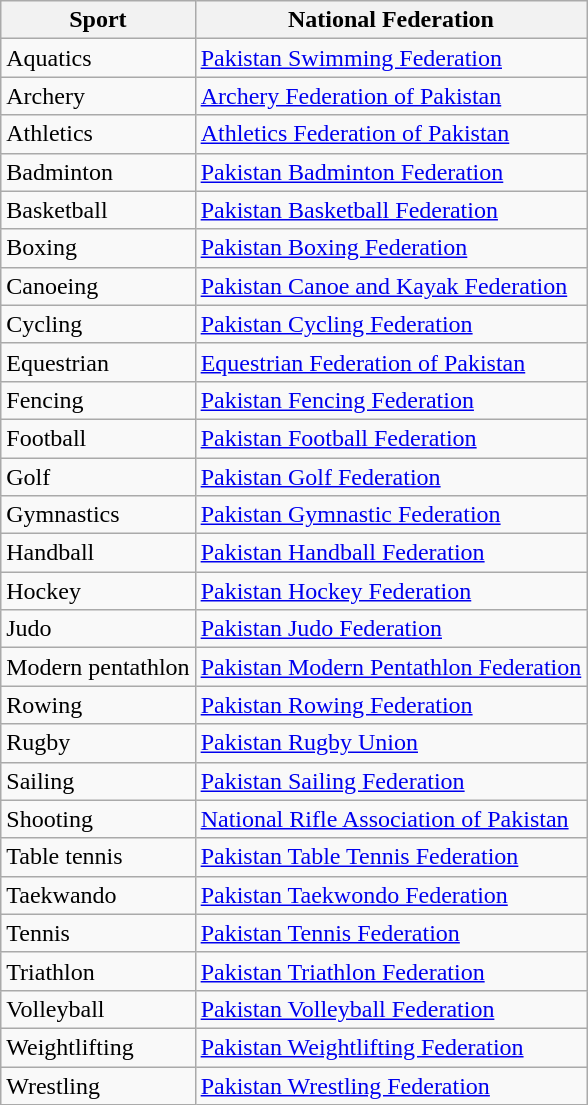<table class="wikitable">
<tr>
<th>Sport</th>
<th>National Federation</th>
</tr>
<tr>
<td>Aquatics</td>
<td><a href='#'>Pakistan Swimming Federation</a></td>
</tr>
<tr>
<td>Archery</td>
<td><a href='#'>Archery Federation of Pakistan</a></td>
</tr>
<tr>
<td>Athletics</td>
<td><a href='#'>Athletics Federation of Pakistan</a></td>
</tr>
<tr>
<td>Badminton</td>
<td><a href='#'>Pakistan Badminton Federation</a></td>
</tr>
<tr>
<td>Basketball</td>
<td><a href='#'>Pakistan Basketball Federation</a></td>
</tr>
<tr>
<td>Boxing</td>
<td><a href='#'>Pakistan Boxing Federation</a></td>
</tr>
<tr>
<td>Canoeing</td>
<td><a href='#'>Pakistan Canoe and Kayak Federation</a></td>
</tr>
<tr>
<td>Cycling</td>
<td><a href='#'>Pakistan Cycling Federation</a></td>
</tr>
<tr>
<td>Equestrian</td>
<td><a href='#'>Equestrian Federation of Pakistan</a></td>
</tr>
<tr>
<td>Fencing</td>
<td><a href='#'>Pakistan Fencing Federation</a></td>
</tr>
<tr>
<td>Football</td>
<td><a href='#'>Pakistan Football Federation</a></td>
</tr>
<tr>
<td>Golf</td>
<td><a href='#'>Pakistan Golf Federation</a></td>
</tr>
<tr>
<td>Gymnastics</td>
<td><a href='#'>Pakistan Gymnastic Federation</a></td>
</tr>
<tr>
<td>Handball</td>
<td><a href='#'>Pakistan Handball Federation</a></td>
</tr>
<tr>
<td>Hockey</td>
<td><a href='#'>Pakistan Hockey Federation</a></td>
</tr>
<tr>
<td>Judo</td>
<td><a href='#'>Pakistan Judo Federation</a></td>
</tr>
<tr>
<td>Modern pentathlon</td>
<td><a href='#'>Pakistan Modern Pentathlon Federation</a></td>
</tr>
<tr>
<td>Rowing</td>
<td><a href='#'>Pakistan Rowing Federation</a></td>
</tr>
<tr>
<td>Rugby</td>
<td><a href='#'>Pakistan Rugby Union</a></td>
</tr>
<tr>
<td>Sailing</td>
<td><a href='#'>Pakistan Sailing Federation</a></td>
</tr>
<tr>
<td>Shooting</td>
<td><a href='#'>National Rifle Association of Pakistan</a></td>
</tr>
<tr>
<td>Table tennis</td>
<td><a href='#'>Pakistan Table Tennis Federation</a></td>
</tr>
<tr>
<td>Taekwando</td>
<td><a href='#'>Pakistan Taekwondo Federation</a></td>
</tr>
<tr>
<td>Tennis</td>
<td><a href='#'>Pakistan Tennis Federation</a></td>
</tr>
<tr>
<td>Triathlon</td>
<td><a href='#'>Pakistan Triathlon Federation</a></td>
</tr>
<tr>
<td>Volleyball</td>
<td><a href='#'>Pakistan Volleyball Federation</a></td>
</tr>
<tr>
<td>Weightlifting</td>
<td><a href='#'>Pakistan Weightlifting Federation</a></td>
</tr>
<tr>
<td>Wrestling</td>
<td><a href='#'>Pakistan Wrestling Federation</a></td>
</tr>
</table>
